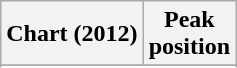<table class="wikitable plainrowheaders sortable" style="text-align:left;">
<tr>
<th scope="col">Chart (2012)</th>
<th scope="col">Peak<br>position</th>
</tr>
<tr>
</tr>
<tr>
</tr>
<tr>
</tr>
<tr>
</tr>
</table>
